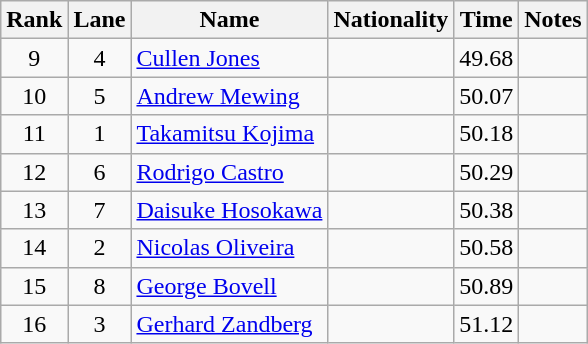<table class="wikitable sortable" style="text-align:center">
<tr>
<th>Rank</th>
<th>Lane</th>
<th>Name</th>
<th>Nationality</th>
<th>Time</th>
<th>Notes</th>
</tr>
<tr>
<td>9</td>
<td>4</td>
<td align=left><a href='#'>Cullen Jones</a></td>
<td align=left></td>
<td>49.68</td>
<td></td>
</tr>
<tr>
<td>10</td>
<td>5</td>
<td align=left><a href='#'>Andrew Mewing</a></td>
<td align=left></td>
<td>50.07</td>
<td></td>
</tr>
<tr>
<td>11</td>
<td>1</td>
<td align=left><a href='#'>Takamitsu Kojima</a></td>
<td align=left></td>
<td>50.18</td>
<td></td>
</tr>
<tr>
<td>12</td>
<td>6</td>
<td align=left><a href='#'>Rodrigo Castro</a></td>
<td align=left></td>
<td>50.29</td>
<td></td>
</tr>
<tr>
<td>13</td>
<td>7</td>
<td align=left><a href='#'>Daisuke Hosokawa</a></td>
<td align=left></td>
<td>50.38</td>
<td></td>
</tr>
<tr>
<td>14</td>
<td>2</td>
<td align=left><a href='#'>Nicolas Oliveira</a></td>
<td align=left></td>
<td>50.58</td>
<td></td>
</tr>
<tr>
<td>15</td>
<td>8</td>
<td align=left><a href='#'>George Bovell</a></td>
<td align=left></td>
<td>50.89</td>
<td></td>
</tr>
<tr>
<td>16</td>
<td>3</td>
<td align=left><a href='#'>Gerhard Zandberg</a></td>
<td align=left></td>
<td>51.12</td>
<td></td>
</tr>
</table>
